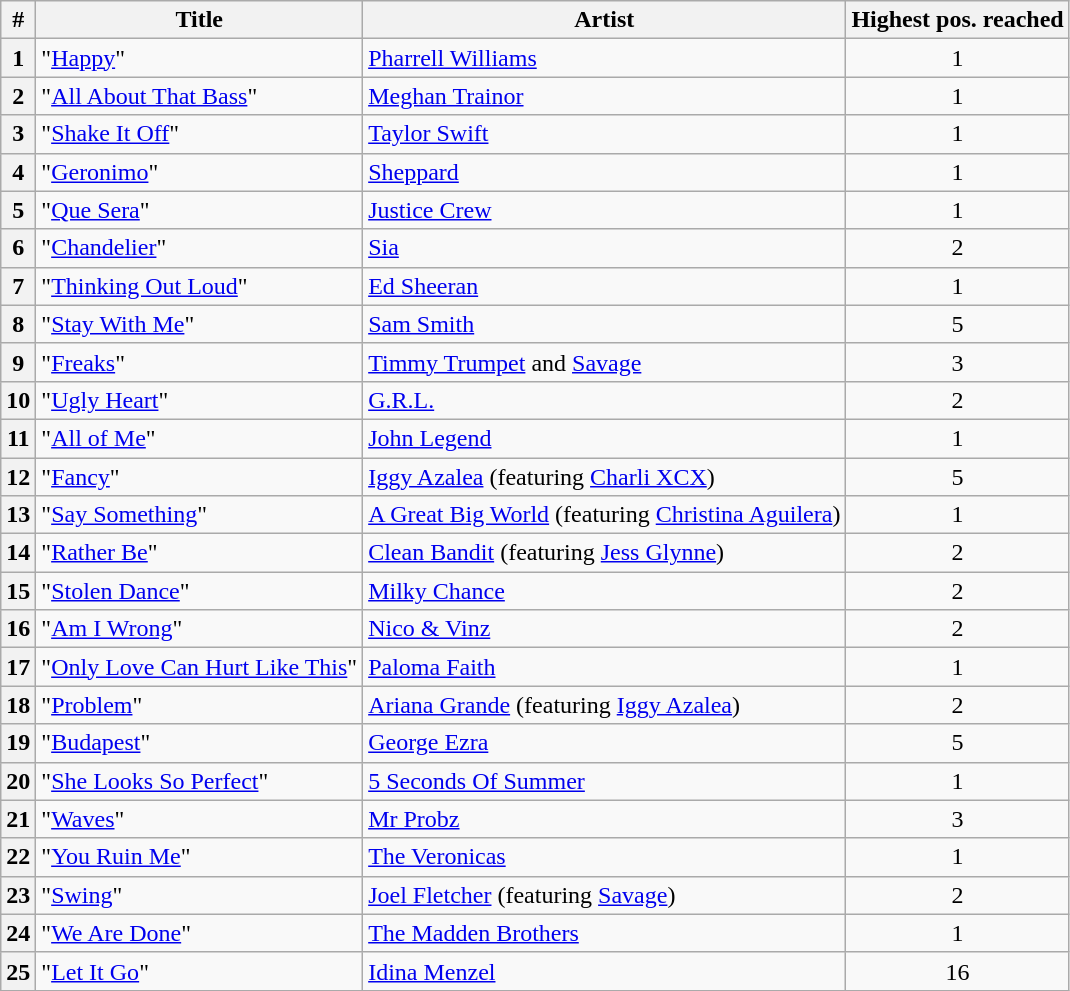<table class="wikitable sortable">
<tr>
<th scope="col">#</th>
<th scope="col">Title</th>
<th scope="col">Artist</th>
<th scope="col">Highest pos. reached</th>
</tr>
<tr>
<th scope="row">1</th>
<td>"<a href='#'>Happy</a>"</td>
<td><a href='#'>Pharrell Williams</a></td>
<td style="text-align:center;">1</td>
</tr>
<tr>
<th scope="row">2</th>
<td>"<a href='#'>All About That Bass</a>"</td>
<td><a href='#'>Meghan Trainor</a></td>
<td style="text-align:center;">1</td>
</tr>
<tr>
<th scope="row">3</th>
<td>"<a href='#'>Shake It Off</a>"</td>
<td><a href='#'>Taylor Swift</a></td>
<td style="text-align:center;">1</td>
</tr>
<tr>
<th scope="row">4</th>
<td>"<a href='#'>Geronimo</a>"</td>
<td><a href='#'>Sheppard</a></td>
<td style="text-align:center;">1</td>
</tr>
<tr>
<th scope="row">5</th>
<td>"<a href='#'>Que Sera</a>"</td>
<td><a href='#'>Justice Crew</a></td>
<td style="text-align:center;">1</td>
</tr>
<tr>
<th scope="row">6</th>
<td>"<a href='#'>Chandelier</a>"</td>
<td><a href='#'>Sia</a></td>
<td style="text-align:center;">2</td>
</tr>
<tr>
<th scope="row">7</th>
<td>"<a href='#'>Thinking Out Loud</a>"</td>
<td><a href='#'>Ed Sheeran</a></td>
<td style="text-align:center;">1</td>
</tr>
<tr>
<th scope="row">8</th>
<td>"<a href='#'>Stay With Me</a>"</td>
<td><a href='#'>Sam Smith</a></td>
<td style="text-align:center;">5</td>
</tr>
<tr>
<th scope="row">9</th>
<td>"<a href='#'>Freaks</a>"</td>
<td><a href='#'>Timmy Trumpet</a> and <a href='#'>Savage</a></td>
<td style="text-align:center;">3</td>
</tr>
<tr>
<th scope="row">10</th>
<td>"<a href='#'>Ugly Heart</a>"</td>
<td><a href='#'>G.R.L.</a></td>
<td style="text-align:center;">2</td>
</tr>
<tr>
<th scope="row">11</th>
<td>"<a href='#'>All of Me</a>"</td>
<td><a href='#'>John Legend</a></td>
<td style="text-align:center;">1</td>
</tr>
<tr>
<th scope="row">12</th>
<td>"<a href='#'>Fancy</a>"</td>
<td><a href='#'>Iggy Azalea</a> (featuring <a href='#'>Charli XCX</a>)</td>
<td style="text-align:center;">5</td>
</tr>
<tr>
<th scope="row">13</th>
<td>"<a href='#'>Say Something</a>"</td>
<td><a href='#'>A Great Big World</a> (featuring <a href='#'>Christina Aguilera</a>)</td>
<td style="text-align:center;">1</td>
</tr>
<tr>
<th scope="row">14</th>
<td>"<a href='#'>Rather Be</a>"</td>
<td><a href='#'>Clean Bandit</a> (featuring <a href='#'>Jess Glynne</a>)</td>
<td style="text-align:center;">2</td>
</tr>
<tr>
<th scope="row">15</th>
<td>"<a href='#'>Stolen Dance</a>"</td>
<td><a href='#'>Milky Chance</a></td>
<td style="text-align:center;">2</td>
</tr>
<tr>
<th scope="row">16</th>
<td>"<a href='#'>Am I Wrong</a>"</td>
<td><a href='#'>Nico & Vinz</a></td>
<td style="text-align:center;">2</td>
</tr>
<tr>
<th scope="row">17</th>
<td>"<a href='#'>Only Love Can Hurt Like This</a>"</td>
<td><a href='#'>Paloma Faith</a></td>
<td style="text-align:center;">1</td>
</tr>
<tr>
<th scope="row">18</th>
<td>"<a href='#'>Problem</a>"</td>
<td><a href='#'>Ariana Grande</a> (featuring <a href='#'>Iggy Azalea</a>)</td>
<td style="text-align:center;">2</td>
</tr>
<tr>
<th scope="row">19</th>
<td>"<a href='#'>Budapest</a>"</td>
<td><a href='#'>George Ezra</a></td>
<td style="text-align:center;">5</td>
</tr>
<tr>
<th scope="row">20</th>
<td>"<a href='#'>She Looks So Perfect</a>"</td>
<td><a href='#'>5 Seconds Of Summer</a></td>
<td style="text-align:center;">1</td>
</tr>
<tr>
<th scope="row">21</th>
<td>"<a href='#'>Waves</a>"</td>
<td><a href='#'>Mr Probz</a></td>
<td style="text-align:center;">3</td>
</tr>
<tr>
<th scope="row">22</th>
<td>"<a href='#'>You Ruin Me</a>"</td>
<td><a href='#'>The Veronicas</a></td>
<td style="text-align:center;">1</td>
</tr>
<tr>
<th scope="row">23</th>
<td>"<a href='#'>Swing</a>"</td>
<td><a href='#'>Joel Fletcher</a> (featuring <a href='#'>Savage</a>)</td>
<td style="text-align:center;">2</td>
</tr>
<tr>
<th scope="row">24</th>
<td>"<a href='#'>We Are Done</a>"</td>
<td><a href='#'>The Madden Brothers</a></td>
<td style="text-align:center;">1</td>
</tr>
<tr>
<th scope="row">25</th>
<td>"<a href='#'>Let It Go</a>"</td>
<td><a href='#'>Idina Menzel</a></td>
<td style="text-align:center;">16</td>
</tr>
</table>
